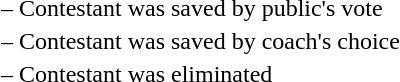<table>
<tr valign="top">
<td style="width:50%;"><br><table>
<tr valign="top">
<td> –</td>
<td>Contestant was saved by public's vote</td>
</tr>
<tr valign="top">
<td> –</td>
<td>Contestant was saved by coach's choice</td>
</tr>
<tr valign="top">
<td> –</td>
<td>Contestant was eliminated</td>
</tr>
</table>
</td>
</tr>
</table>
